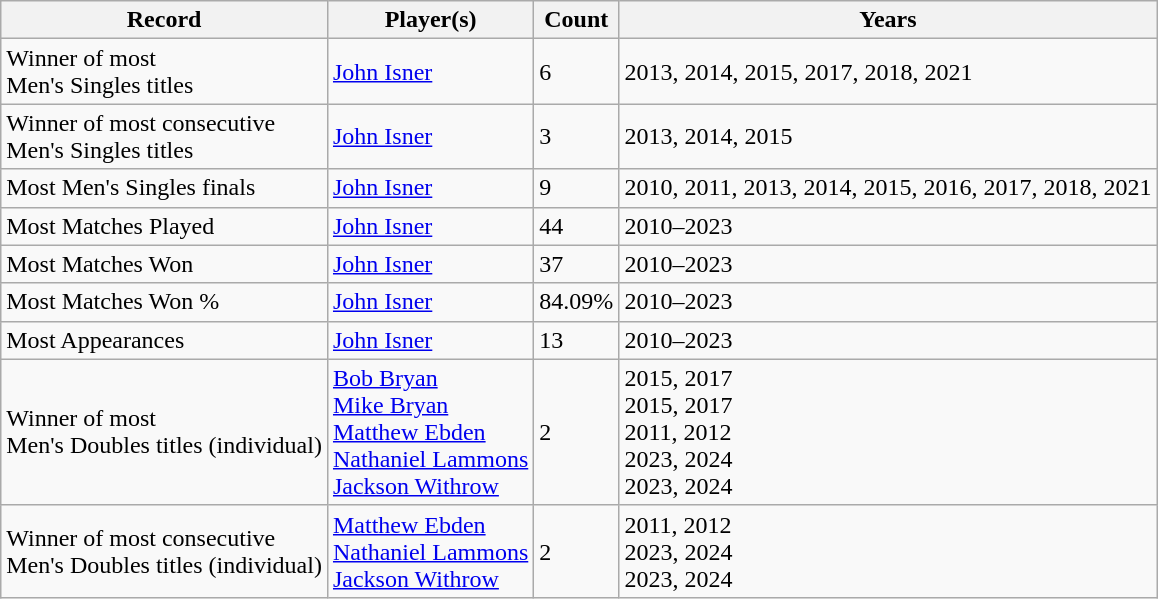<table class="wikitable">
<tr>
<th>Record</th>
<th>Player(s)</th>
<th>Count</th>
<th>Years</th>
</tr>
<tr>
<td>Winner of most<br>Men's Singles titles</td>
<td> <a href='#'>John Isner</a></td>
<td>6</td>
<td>2013, 2014, 2015, 2017, 2018, 2021</td>
</tr>
<tr>
<td>Winner of most consecutive<br>Men's Singles titles</td>
<td> <a href='#'>John Isner</a></td>
<td>3</td>
<td>2013, 2014, 2015</td>
</tr>
<tr>
<td>Most Men's Singles finals</td>
<td> <a href='#'>John Isner</a></td>
<td>9</td>
<td>2010, 2011, 2013, 2014, 2015, 2016, 2017, 2018, 2021</td>
</tr>
<tr>
<td>Most Matches Played</td>
<td> <a href='#'>John Isner</a></td>
<td>44</td>
<td>2010–2023</td>
</tr>
<tr>
<td>Most Matches Won</td>
<td> <a href='#'>John Isner</a></td>
<td>37</td>
<td>2010–2023</td>
</tr>
<tr>
<td>Most Matches Won %</td>
<td> <a href='#'>John Isner</a></td>
<td>84.09%</td>
<td>2010–2023</td>
</tr>
<tr>
<td>Most Appearances</td>
<td> <a href='#'>John Isner</a></td>
<td>13</td>
<td>2010–2023</td>
</tr>
<tr>
<td>Winner of most<br>Men's Doubles titles (individual)</td>
<td> <a href='#'>Bob Bryan</a><br> <a href='#'>Mike Bryan</a><br> <a href='#'>Matthew Ebden</a><br> <a href='#'>Nathaniel Lammons</a><br> <a href='#'>Jackson Withrow</a></td>
<td>2</td>
<td>2015, 2017<br>2015, 2017<br>2011, 2012<br>2023, 2024<br>2023, 2024</td>
</tr>
<tr>
<td>Winner of most consecutive<br>Men's Doubles titles (individual)</td>
<td> <a href='#'>Matthew Ebden</a><br> <a href='#'>Nathaniel Lammons</a><br> <a href='#'>Jackson Withrow</a></td>
<td>2</td>
<td>2011, 2012<br>2023, 2024<br>2023, 2024</td>
</tr>
</table>
